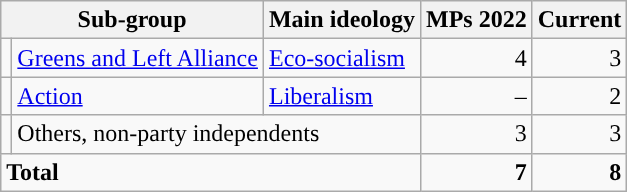<table class="wikitable" style="font-size:100%">
<tr>
<th colspan=2>Sub-group</th>
<th>Main ideology</th>
<th>MPs 2022</th>
<th>Current</th>
</tr>
<tr>
<td></td>
<td><a href='#'>Greens and Left Alliance</a></td>
<td><a href='#'>Eco-socialism</a></td>
<td align=right>4</td>
<td align=right>3</td>
</tr>
<tr>
<td></td>
<td><a href='#'>Action</a></td>
<td><a href='#'>Liberalism</a></td>
<td align=right>–</td>
<td align=right>2</td>
</tr>
<tr>
<td></td>
<td colspan=2>Others, non-party independents</td>
<td align=right>3</td>
<td align=right>3</td>
</tr>
<tr>
<td colspan=3><strong>Total</strong></td>
<td align=right><strong>7</strong></td>
<td align=right><strong>8</strong></td>
</tr>
</table>
